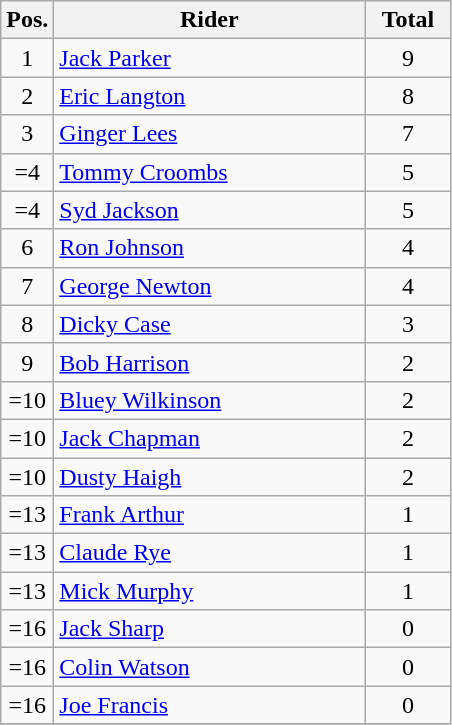<table class=wikitable>
<tr>
<th width=25px>Pos.</th>
<th width=200px>Rider</th>
<th width=50px>Total</th>
</tr>
<tr align=center >
<td>1</td>
<td align=left> <a href='#'>Jack Parker</a></td>
<td>9</td>
</tr>
<tr align=center >
<td>2</td>
<td align=left> <a href='#'>Eric Langton</a></td>
<td>8</td>
</tr>
<tr align=center >
<td>3</td>
<td align=left> <a href='#'>Ginger Lees</a></td>
<td>7</td>
</tr>
<tr align=center>
<td>=4</td>
<td align=left> <a href='#'>Tommy Croombs</a></td>
<td>5</td>
</tr>
<tr align=center>
<td>=4</td>
<td align=left> <a href='#'>Syd Jackson</a></td>
<td>5</td>
</tr>
<tr align=center>
<td>6</td>
<td align=left> <a href='#'>Ron Johnson</a></td>
<td>4</td>
</tr>
<tr align=center>
<td>7</td>
<td align=left> <a href='#'>George Newton</a></td>
<td>4</td>
</tr>
<tr align=center>
<td>8</td>
<td align=left> <a href='#'>Dicky Case</a></td>
<td>3</td>
</tr>
<tr align=center>
<td>9</td>
<td align=left> <a href='#'>Bob Harrison</a></td>
<td>2</td>
</tr>
<tr align=center>
<td>=10</td>
<td align=left> <a href='#'>Bluey Wilkinson</a></td>
<td>2</td>
</tr>
<tr align=center>
<td>=10</td>
<td align=left> <a href='#'>Jack Chapman</a></td>
<td>2</td>
</tr>
<tr align=center>
<td>=10</td>
<td align=left> <a href='#'>Dusty Haigh</a></td>
<td>2</td>
</tr>
<tr align=center>
<td>=13</td>
<td align=left> <a href='#'>Frank Arthur</a></td>
<td>1</td>
</tr>
<tr align=center>
<td>=13</td>
<td align=left> <a href='#'>Claude Rye</a></td>
<td>1</td>
</tr>
<tr align=center>
<td>=13</td>
<td align=left> <a href='#'>Mick Murphy</a></td>
<td>1</td>
</tr>
<tr align=center>
<td>=16</td>
<td align=left> <a href='#'>Jack Sharp</a></td>
<td>0</td>
</tr>
<tr align=center>
<td>=16</td>
<td align=left> <a href='#'>Colin Watson</a></td>
<td>0</td>
</tr>
<tr align=center>
<td>=16</td>
<td align=left> <a href='#'>Joe Francis</a></td>
<td>0</td>
</tr>
<tr align=center>
</tr>
</table>
